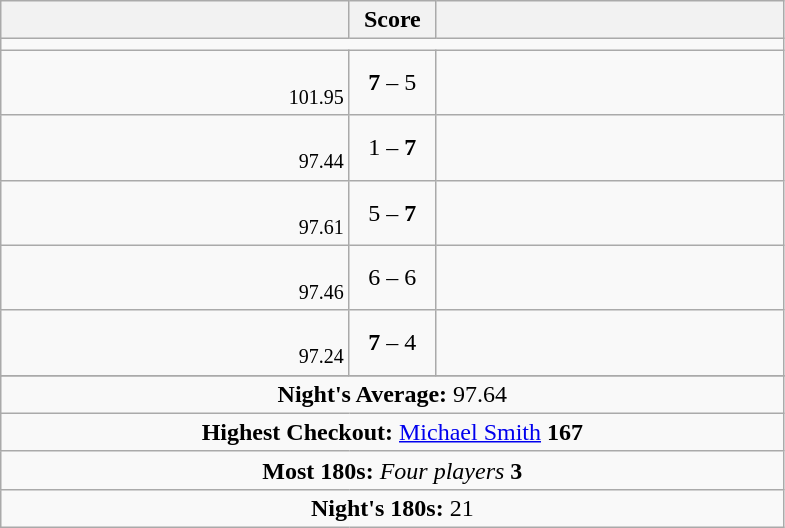<table class=wikitable style="text-align:center">
<tr>
<th width=225></th>
<th width=50>Score</th>
<th width=225></th>
</tr>
<tr align=center>
<td colspan="3"></td>
</tr>
<tr align=left>
<td align=right> <br> <small><span>101.95</span></small></td>
<td align=center><strong>7</strong> – 5</td>
<td></td>
</tr>
<tr align=left>
<td align=right> <br> <small><span>97.44</span></small></td>
<td align=center>1 – <strong>7</strong></td>
<td></td>
</tr>
<tr align=left>
<td align=right> <br> <small><span>97.61</span></small></td>
<td align=center>5 – <strong>7</strong></td>
<td></td>
</tr>
<tr align=left>
<td align=right> <br> <small><span>97.46</span></small></td>
<td align=center>6 – 6</td>
<td></td>
</tr>
<tr align=left>
<td align=right> <br> <small><span>97.24</span></small></td>
<td align=center><strong>7</strong> – 4</td>
<td></td>
</tr>
<tr align=center>
</tr>
<tr align=center>
<td colspan="3"><strong>Night's Average:</strong> 97.64</td>
</tr>
<tr align=center>
<td colspan="3"><strong>Highest Checkout:</strong>  <a href='#'>Michael Smith</a> <strong>167</strong></td>
</tr>
<tr align=center>
<td colspan="3"><strong>Most 180s:</strong>  <em>Four players</em> <strong>3</strong></td>
</tr>
<tr align=center>
<td colspan="3"><strong>Night's 180s:</strong> 21</td>
</tr>
</table>
